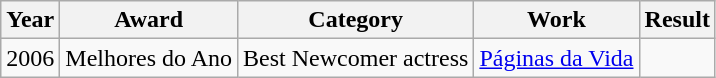<table class="wikitable">
<tr>
<th>Year</th>
<th>Award</th>
<th>Category</th>
<th>Work</th>
<th>Result</th>
</tr>
<tr>
<td>2006</td>
<td>Melhores do Ano</td>
<td>Best Newcomer actress</td>
<td><a href='#'>Páginas da Vida</a></td>
<td></td>
</tr>
</table>
